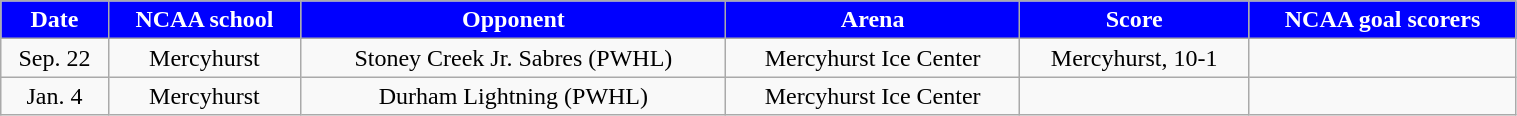<table class="wikitable" style="width:80%;">
<tr style="text-align:center; background:blue; color:#fff;">
<td><strong>Date</strong></td>
<td><strong>NCAA school</strong></td>
<td><strong>Opponent</strong></td>
<td><strong>Arena</strong></td>
<td><strong>Score</strong></td>
<td><strong>NCAA goal scorers</strong></td>
</tr>
<tr style="text-align:center;" bgcolor="">
<td>Sep.  22</td>
<td>Mercyhurst</td>
<td>Stoney Creek Jr. Sabres (PWHL)</td>
<td>Mercyhurst Ice Center</td>
<td>Mercyhurst, 10-1</td>
<td></td>
</tr>
<tr style="text-align:center;" bgcolor="">
<td>Jan. 4</td>
<td>Mercyhurst</td>
<td>Durham Lightning (PWHL)</td>
<td>Mercyhurst Ice Center</td>
<td></td>
<td></td>
</tr>
</table>
